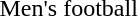<table>
<tr>
<td>Men's football</td>
<td></td>
<td></td>
<td></td>
</tr>
</table>
